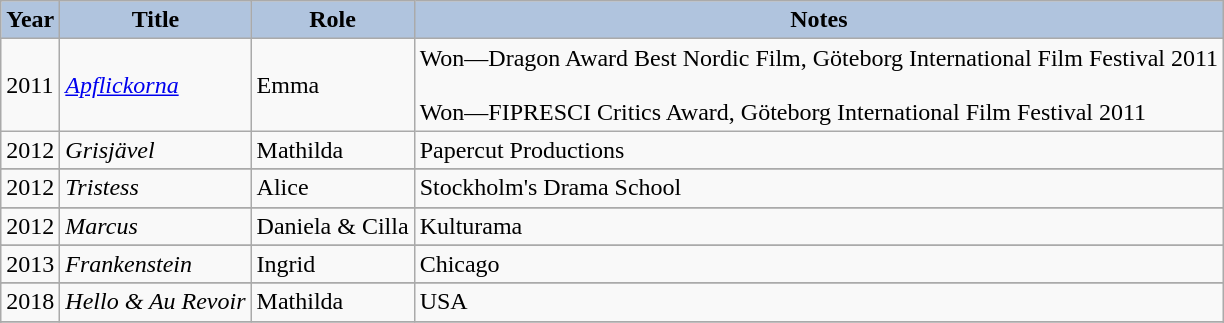<table class="wikitable">
<tr>
<th style="background:#B0C4DE;">Year</th>
<th style="background:#B0C4DE;">Title</th>
<th style="background:#B0C4DE;">Role</th>
<th style="background:#B0C4DE;">Notes</th>
</tr>
<tr>
<td>2011</td>
<td><em><a href='#'>Apflickorna</a></em></td>
<td>Emma</td>
<td>Won—Dragon Award Best Nordic Film, Göteborg International Film Festival 2011<br><br>Won—FIPRESCI Critics Award, Göteborg International Film Festival 2011</td>
</tr>
<tr>
<td>2012</td>
<td><em>Grisjävel</em></td>
<td>Mathilda</td>
<td>Papercut Productions</td>
</tr>
<tr>
</tr>
<tr>
</tr>
<tr>
<td>2012</td>
<td><em>Tristess</em></td>
<td>Alice</td>
<td>Stockholm's Drama School</td>
</tr>
<tr Director - Anna Barklund>
</tr>
<tr>
</tr>
<tr>
<td>2012</td>
<td><em>Marcus</em></td>
<td>Daniela & Cilla</td>
<td>Kulturama</td>
</tr>
<tr>
</tr>
<tr>
</tr>
<tr>
<td>2013</td>
<td><em>Frankenstein</em></td>
<td>Ingrid</td>
<td>Chicago</td>
</tr>
<tr>
</tr>
<tr>
</tr>
<tr>
</tr>
<tr>
</tr>
<tr>
<td>2018</td>
<td><em>Hello & Au Revoir </em></td>
<td>Mathilda</td>
<td>USA</td>
</tr>
<tr>
</tr>
<tr>
</tr>
</table>
